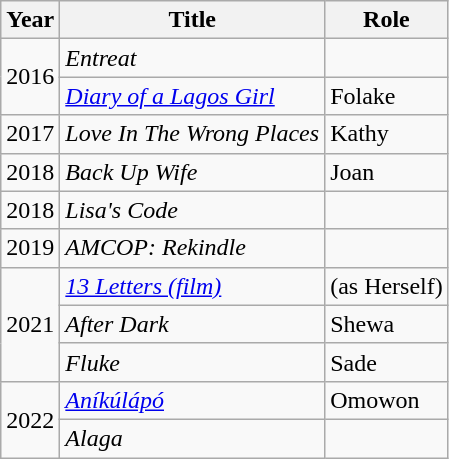<table class="wikitable plainrowheaders sortable">
<tr>
<th>Year</th>
<th>Title</th>
<th>Role</th>
</tr>
<tr>
<td rowspan=2>2016</td>
<td><em>Entreat</em></td>
<td></td>
</tr>
<tr>
<td><em><a href='#'>Diary of a Lagos Girl</a></em></td>
<td>Folake</td>
</tr>
<tr>
<td>2017</td>
<td><em>Love In The Wrong Places</em></td>
<td>Kathy</td>
</tr>
<tr>
<td>2018</td>
<td><em>Back Up Wife</em></td>
<td>Joan</td>
</tr>
<tr>
<td>2018</td>
<td><em>Lisa's Code</em></td>
<td></td>
</tr>
<tr>
<td>2019</td>
<td><em>AMCOP: Rekindle</em></td>
<td></td>
</tr>
<tr>
<td rowspan=3>2021</td>
<td><em><a href='#'>13 Letters (film)</a></em></td>
<td>(as Herself)</td>
</tr>
<tr>
<td><em>After Dark</em></td>
<td>Shewa</td>
</tr>
<tr>
<td><em>Fluke</em></td>
<td>Sade</td>
</tr>
<tr>
<td rowspan=2>2022</td>
<td><em><a href='#'>Aníkúlápó</a></em></td>
<td>Omowon</td>
</tr>
<tr>
<td><em>Alaga</em></td>
<td></td>
</tr>
</table>
